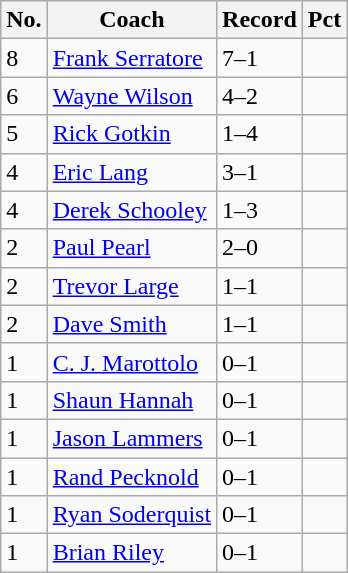<table class="wikitable">
<tr>
<th>No.</th>
<th>Coach</th>
<th>Record</th>
<th>Pct</th>
</tr>
<tr>
<td>8</td>
<td><a href='#'>Frank Serratore</a></td>
<td>7–1</td>
<td></td>
</tr>
<tr>
<td>6</td>
<td><a href='#'>Wayne Wilson</a></td>
<td>4–2</td>
<td></td>
</tr>
<tr>
<td>5</td>
<td><a href='#'>Rick Gotkin</a></td>
<td>1–4</td>
<td></td>
</tr>
<tr>
<td>4</td>
<td><a href='#'>Eric Lang</a></td>
<td>3–1</td>
<td></td>
</tr>
<tr>
<td>4</td>
<td><a href='#'>Derek Schooley</a></td>
<td>1–3</td>
<td></td>
</tr>
<tr>
<td>2</td>
<td><a href='#'>Paul Pearl</a></td>
<td>2–0</td>
<td></td>
</tr>
<tr>
<td>2</td>
<td><a href='#'>Trevor Large</a></td>
<td>1–1</td>
<td></td>
</tr>
<tr>
<td>2</td>
<td><a href='#'>Dave Smith</a></td>
<td>1–1</td>
<td></td>
</tr>
<tr>
<td>1</td>
<td><a href='#'>C. J. Marottolo</a></td>
<td>0–1</td>
<td></td>
</tr>
<tr>
<td>1</td>
<td><a href='#'>Shaun Hannah</a></td>
<td>0–1</td>
<td></td>
</tr>
<tr>
<td>1</td>
<td><a href='#'>Jason Lammers</a></td>
<td>0–1</td>
<td></td>
</tr>
<tr>
<td>1</td>
<td><a href='#'>Rand Pecknold</a></td>
<td>0–1</td>
<td></td>
</tr>
<tr>
<td>1</td>
<td><a href='#'>Ryan Soderquist</a></td>
<td>0–1</td>
<td></td>
</tr>
<tr>
<td>1</td>
<td><a href='#'>Brian Riley</a></td>
<td>0–1</td>
<td></td>
</tr>
</table>
